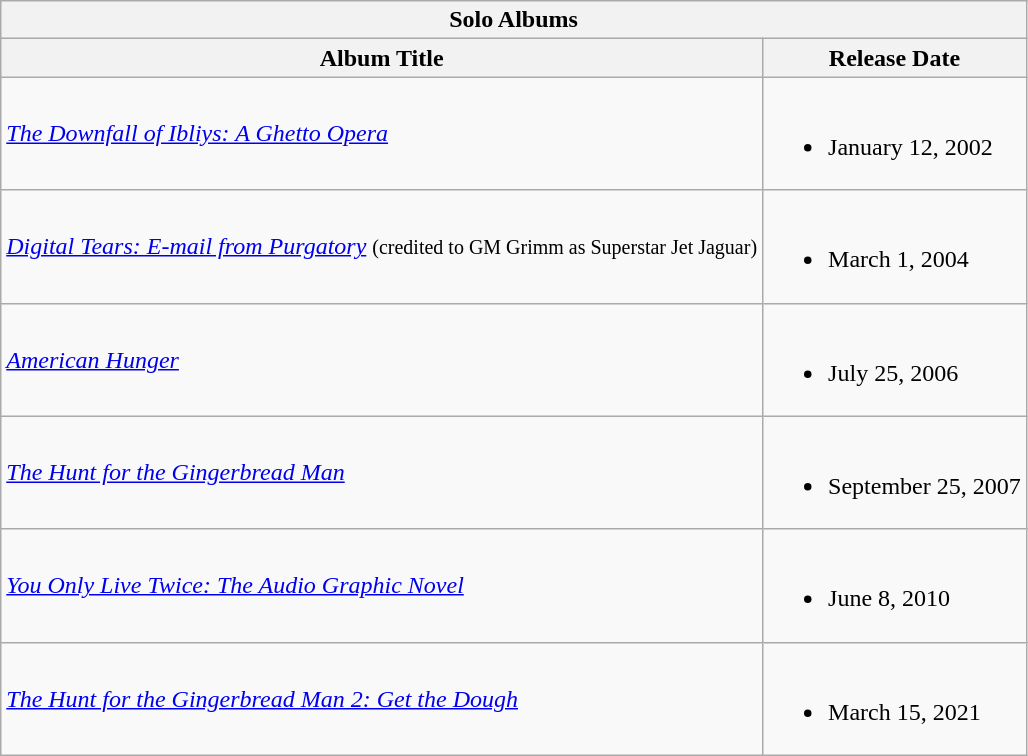<table class="wikitable">
<tr>
<th colspan=2>Solo Albums</th>
</tr>
<tr>
<th>Album Title</th>
<th>Release Date</th>
</tr>
<tr>
<td><em><a href='#'>The Downfall of Ibliys: A Ghetto Opera</a></em></td>
<td><br><ul><li>January 12, 2002</li></ul></td>
</tr>
<tr>
<td><em><a href='#'>Digital Tears: E-mail from Purgatory</a></em> <small>(credited to GM Grimm as Superstar Jet Jaguar)</small></td>
<td><br><ul><li>March 1, 2004</li></ul></td>
</tr>
<tr>
<td><em><a href='#'>American Hunger</a></em></td>
<td><br><ul><li>July 25, 2006</li></ul></td>
</tr>
<tr>
<td><em><a href='#'>The Hunt for the Gingerbread Man</a></em></td>
<td><br><ul><li>September 25, 2007</li></ul></td>
</tr>
<tr>
<td><em><a href='#'>You Only Live Twice: The Audio Graphic Novel</a></em></td>
<td><br><ul><li>June 8, 2010</li></ul></td>
</tr>
<tr>
<td><em><a href='#'>The Hunt for the Gingerbread Man 2: Get the Dough</a></em></td>
<td><br><ul><li>March 15, 2021</li></ul></td>
</tr>
</table>
